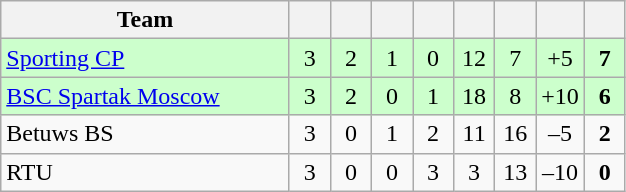<table class="wikitable" style="text-align: center;">
<tr>
<th width="185">Team</th>
<th width="20"></th>
<th width="20"></th>
<th width="20"></th>
<th width="20"></th>
<th width="20"></th>
<th width="20"></th>
<th width="25"></th>
<th width="20"></th>
</tr>
<tr bgcolor=#ccffcc>
<td align=left> <a href='#'>Sporting CP</a></td>
<td>3</td>
<td>2</td>
<td>1</td>
<td>0</td>
<td>12</td>
<td>7</td>
<td>+5</td>
<td><strong>7</strong></td>
</tr>
<tr bgcolor=#ccffcc>
<td align=left> <a href='#'>BSC Spartak Moscow</a></td>
<td>3</td>
<td>2</td>
<td>0</td>
<td>1</td>
<td>18</td>
<td>8</td>
<td>+10</td>
<td><strong>6</strong></td>
</tr>
<tr>
<td align=left> Betuws BS</td>
<td>3</td>
<td>0</td>
<td>1</td>
<td>2</td>
<td>11</td>
<td>16</td>
<td>–5</td>
<td><strong>2</strong></td>
</tr>
<tr>
<td align=left> RTU</td>
<td>3</td>
<td>0</td>
<td>0</td>
<td>3</td>
<td>3</td>
<td>13</td>
<td>–10</td>
<td><strong>0</strong></td>
</tr>
</table>
